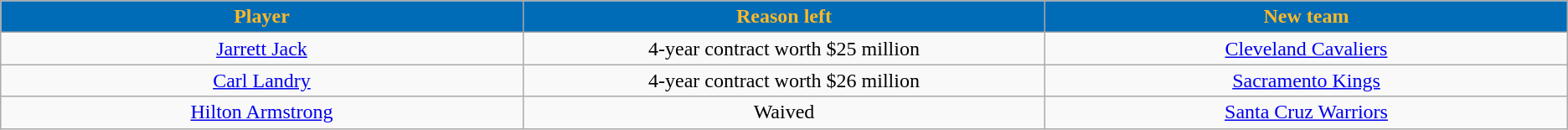<table class="wikitable sortable sortable" style="text-align: center">
<tr>
<th style="background:#006bb6; color:#fdb927" width="10%">Player</th>
<th style="background:#006bb6; color:#fdb927" width="10%">Reason left</th>
<th style="background:#006bb6; color:#fdb927" width="10%">New team</th>
</tr>
<tr style="text-align: center">
<td><a href='#'>Jarrett Jack</a></td>
<td>4-year contract worth $25 million</td>
<td><a href='#'>Cleveland Cavaliers</a></td>
</tr>
<tr style="text-align: center">
<td><a href='#'>Carl Landry</a></td>
<td>4-year contract worth $26 million</td>
<td><a href='#'>Sacramento Kings</a></td>
</tr>
<tr style="text-align: center">
<td><a href='#'>Hilton Armstrong</a></td>
<td>Waived</td>
<td><a href='#'>Santa Cruz Warriors</a></td>
</tr>
</table>
